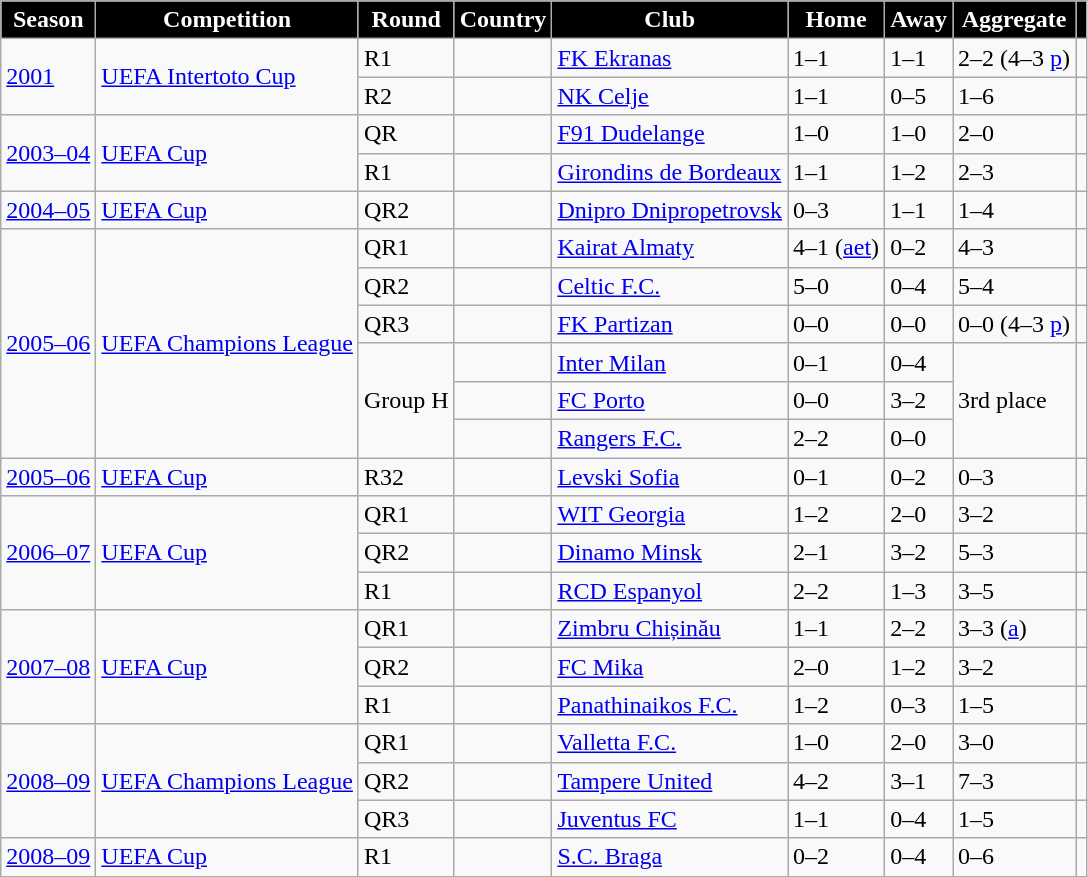<table class="wikitable">
<tr>
<th style="color:#FFFFFF; background:#000000;">Season</th>
<th style="color:#FFFFFF; background:#000000;">Competition</th>
<th style="color:#FFFFFF; background:#000000;">Round</th>
<th style="color:#FFFFFF; background:#000000;">Country</th>
<th style="color:#FFFFFF; background:#000000;">Club</th>
<th style="color:#FFFFFF; background:#000000;">Home</th>
<th style="color:#FFFFFF; background:#000000;">Away</th>
<th style="color:#FFFFFF; background:#000000;">Aggregate</th>
<th style="color:#FFFFFF; background:#000000;"></th>
</tr>
<tr>
<td rowspan="2"><a href='#'>2001</a></td>
<td rowspan="2"><a href='#'>UEFA Intertoto Cup</a></td>
<td>R1</td>
<td></td>
<td><a href='#'>FK Ekranas</a></td>
<td>1–1</td>
<td>1–1</td>
<td>2–2 (4–3 <a href='#'>p</a>)</td>
<td style="text-align:center;"></td>
</tr>
<tr>
<td>R2</td>
<td></td>
<td><a href='#'>NK Celje</a></td>
<td>1–1</td>
<td>0–5</td>
<td>1–6</td>
<td></td>
</tr>
<tr>
<td rowspan="2"><a href='#'>2003–04</a></td>
<td rowspan="2"><a href='#'>UEFA Cup</a></td>
<td>QR</td>
<td></td>
<td><a href='#'>F91 Dudelange</a></td>
<td>1–0</td>
<td>1–0</td>
<td>2–0</td>
<td style="text-align:center;"></td>
</tr>
<tr>
<td>R1</td>
<td></td>
<td><a href='#'>Girondins de Bordeaux</a></td>
<td>1–1</td>
<td>1–2</td>
<td>2–3</td>
<td></td>
</tr>
<tr>
<td><a href='#'>2004–05</a></td>
<td><a href='#'>UEFA Cup</a></td>
<td>QR2</td>
<td></td>
<td><a href='#'>Dnipro Dnipropetrovsk</a></td>
<td>0–3</td>
<td>1–1</td>
<td>1–4</td>
<td></td>
</tr>
<tr>
<td rowspan="6"><a href='#'>2005–06</a></td>
<td rowspan="6"><a href='#'>UEFA Champions League</a></td>
<td>QR1</td>
<td></td>
<td><a href='#'>Kairat Almaty</a></td>
<td>4–1 (<a href='#'>aet</a>)</td>
<td>0–2</td>
<td>4–3</td>
<td style="text-align:center;"></td>
</tr>
<tr>
<td>QR2</td>
<td></td>
<td><a href='#'>Celtic F.C.</a></td>
<td>5–0</td>
<td>0–4</td>
<td>5–4</td>
<td style="text-align:center;"></td>
</tr>
<tr>
<td>QR3</td>
<td></td>
<td><a href='#'>FK Partizan</a></td>
<td>0–0</td>
<td>0–0</td>
<td>0–0 (4–3 <a href='#'>p</a>)</td>
<td style="text-align:center;"></td>
</tr>
<tr>
<td rowspan="3">Group H</td>
<td></td>
<td><a href='#'>Inter Milan</a></td>
<td>0–1</td>
<td>0–4</td>
<td rowspan="3">3rd place</td>
<td rowspan="3"></td>
</tr>
<tr>
<td></td>
<td><a href='#'>FC Porto</a></td>
<td>0–0</td>
<td>3–2</td>
</tr>
<tr>
<td></td>
<td><a href='#'>Rangers F.C.</a></td>
<td>2–2</td>
<td>0–0</td>
</tr>
<tr>
<td><a href='#'>2005–06</a></td>
<td><a href='#'>UEFA Cup</a></td>
<td>R32</td>
<td></td>
<td><a href='#'>Levski Sofia</a></td>
<td>0–1</td>
<td>0–2</td>
<td>0–3</td>
<td></td>
</tr>
<tr>
<td rowspan="3"><a href='#'>2006–07</a></td>
<td rowspan="3"><a href='#'>UEFA Cup</a></td>
<td>QR1</td>
<td></td>
<td><a href='#'>WIT Georgia</a></td>
<td>1–2</td>
<td>2–0</td>
<td>3–2</td>
<td style="text-align:center;"></td>
</tr>
<tr>
<td>QR2</td>
<td></td>
<td><a href='#'>Dinamo Minsk</a></td>
<td>2–1</td>
<td>3–2</td>
<td>5–3</td>
<td style="text-align:center;"></td>
</tr>
<tr>
<td>R1</td>
<td></td>
<td><a href='#'>RCD Espanyol</a></td>
<td>2–2</td>
<td>1–3</td>
<td>3–5</td>
<td></td>
</tr>
<tr>
<td rowspan="3"><a href='#'>2007–08</a></td>
<td rowspan="3"><a href='#'>UEFA Cup</a></td>
<td>QR1</td>
<td></td>
<td><a href='#'>Zimbru Chișinău</a></td>
<td>1–1</td>
<td>2–2</td>
<td>3–3 (<a href='#'>a</a>)</td>
<td style="text-align:center;"></td>
</tr>
<tr>
<td>QR2</td>
<td></td>
<td><a href='#'>FC Mika</a></td>
<td>2–0</td>
<td>1–2</td>
<td>3–2</td>
<td style="text-align:center;"></td>
</tr>
<tr>
<td>R1</td>
<td></td>
<td><a href='#'>Panathinaikos F.C.</a></td>
<td>1–2</td>
<td>0–3</td>
<td>1–5</td>
<td></td>
</tr>
<tr>
<td rowspan="3"><a href='#'>2008–09</a></td>
<td rowspan="3"><a href='#'>UEFA Champions League</a></td>
<td>QR1</td>
<td></td>
<td><a href='#'>Valletta F.C.</a></td>
<td>1–0</td>
<td>2–0</td>
<td>3–0</td>
<td style="text-align:center;"></td>
</tr>
<tr>
<td>QR2</td>
<td></td>
<td><a href='#'>Tampere United</a></td>
<td>4–2</td>
<td>3–1</td>
<td>7–3</td>
<td style="text-align:center;"></td>
</tr>
<tr>
<td>QR3</td>
<td></td>
<td><a href='#'>Juventus FC</a></td>
<td>1–1</td>
<td>0–4</td>
<td>1–5</td>
<td></td>
</tr>
<tr>
<td><a href='#'>2008–09</a></td>
<td><a href='#'>UEFA Cup</a></td>
<td>R1</td>
<td></td>
<td><a href='#'>S.C. Braga</a></td>
<td>0–2</td>
<td>0–4</td>
<td>0–6</td>
<td></td>
</tr>
</table>
